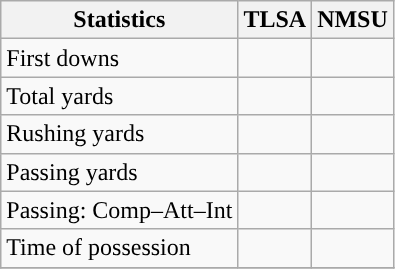<table class="wikitable" style="float: left;">
<tr>
<th>Statistics</th>
<th>TLSA</th>
<th>NMSU</th>
</tr>
<tr>
<td>First downs</td>
<td></td>
<td></td>
</tr>
<tr>
<td>Total yards</td>
<td></td>
<td></td>
</tr>
<tr>
<td>Rushing yards</td>
<td></td>
<td></td>
</tr>
<tr>
<td>Passing yards</td>
<td></td>
<td></td>
</tr>
<tr>
<td>Passing: Comp–Att–Int</td>
<td></td>
<td></td>
</tr>
<tr>
<td>Time of possession</td>
<td></td>
<td></td>
</tr>
<tr>
</tr>
</table>
